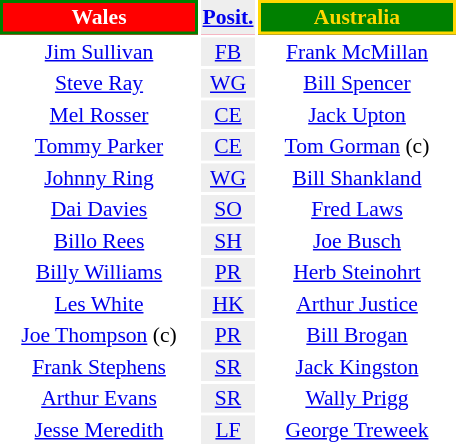<table align=right style="font-size:90%; margin-left:1em">
<tr bgcolor=#FF0033>
<th align="centre" width="126" style="border: 2px solid green; background: red; color: white">Wales</th>
<th align="center" style="background: #eeeeee; color: black"><a href='#'>Posit.</a></th>
<th align="centre" width="126" style="border: 2px solid gold; background: green; color: gold">Australia</th>
</tr>
<tr>
<td align="center"><a href='#'>Jim Sullivan</a></td>
<td align="center" style="background: #eeeeee"><a href='#'>FB</a></td>
<td align="center"><a href='#'>Frank McMillan</a></td>
</tr>
<tr>
<td align="center"><a href='#'>Steve Ray</a></td>
<td align="center" style="background: #eeeeee"><a href='#'>WG</a></td>
<td align="center"><a href='#'>Bill Spencer</a></td>
</tr>
<tr>
<td align="center"><a href='#'>Mel Rosser</a></td>
<td align="center" style="background: #eeeeee"><a href='#'>CE</a></td>
<td align="center"><a href='#'>Jack Upton</a></td>
</tr>
<tr>
<td align="center"><a href='#'>Tommy Parker</a></td>
<td align="center" style="background: #eeeeee"><a href='#'>CE</a></td>
<td align="center"><a href='#'>Tom Gorman</a> (c)</td>
</tr>
<tr>
<td align="center"><a href='#'>Johnny Ring</a></td>
<td align="center" style="background: #eeeeee"><a href='#'>WG</a></td>
<td align="center"><a href='#'>Bill Shankland</a></td>
</tr>
<tr>
<td align="center"><a href='#'>Dai Davies</a></td>
<td align="center" style="background: #eeeeee"><a href='#'>SO</a></td>
<td align="center"><a href='#'>Fred Laws</a></td>
</tr>
<tr>
<td align="center"><a href='#'>Billo Rees</a></td>
<td align="center" style="background: #eeeeee"><a href='#'>SH</a></td>
<td align="center"><a href='#'>Joe Busch</a></td>
</tr>
<tr>
<td align="center"><a href='#'>Billy Williams</a></td>
<td align="center" style="background: #eeeeee"><a href='#'>PR</a></td>
<td align="center"><a href='#'>Herb Steinohrt</a></td>
</tr>
<tr>
<td align="center"><a href='#'>Les White</a></td>
<td align="center" style="background: #eeeeee"><a href='#'>HK</a></td>
<td align="center"><a href='#'>Arthur Justice</a></td>
</tr>
<tr>
<td align="center"><a href='#'>Joe Thompson</a> (c)</td>
<td align="center" style="background: #eeeeee"><a href='#'>PR</a></td>
<td align="center"><a href='#'>Bill Brogan</a></td>
</tr>
<tr>
<td align="center"><a href='#'>Frank Stephens</a></td>
<td align="center" style="background: #eeeeee"><a href='#'>SR</a></td>
<td align="center"><a href='#'>Jack Kingston</a></td>
</tr>
<tr>
<td align="center"><a href='#'>Arthur Evans</a></td>
<td align="center" style="background: #eeeeee"><a href='#'>SR</a></td>
<td align="center"><a href='#'>Wally Prigg</a></td>
</tr>
<tr>
<td align="center"><a href='#'>Jesse Meredith</a></td>
<td align="center" style="background: #eeeeee"><a href='#'>LF</a></td>
<td align="center"><a href='#'>George Treweek</a></td>
</tr>
</table>
